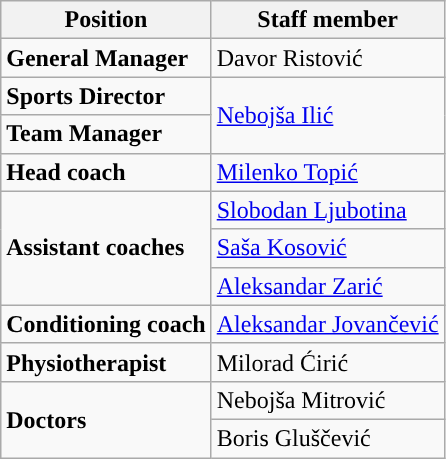<table class="wikitable">
<tr>
<th>Position</th>
<th>Staff member</th>
</tr>
<tr>
<td><strong>General Manager</strong></td>
<td> Davor Ristović</td>
</tr>
<tr>
<td><strong>Sports Director</strong></td>
<td rowspan=2> <a href='#'>Nebojša Ilić</a></td>
</tr>
<tr>
<td><strong>Team Manager</strong></td>
</tr>
<tr>
<td><strong>Head coach</strong></td>
<td> <a href='#'>Milenko Topić</a></td>
</tr>
<tr>
<td rowspan=3><strong>Assistant coaches</strong></td>
<td> <a href='#'>Slobodan Ljubotina</a></td>
</tr>
<tr>
<td>  <a href='#'>Saša Kosović</a></td>
</tr>
<tr>
<td>  <a href='#'>Aleksandar Zarić</a></td>
</tr>
<tr>
<td><strong>Conditioning coach</strong></td>
<td> <a href='#'>Aleksandar Jovančević</a></td>
</tr>
<tr>
<td><strong>Physiotherapist</strong></td>
<td> Milorad Ćirić</td>
</tr>
<tr>
<td rowspan=2><strong>Doctors</strong></td>
<td> Nebojša Mitrović</td>
</tr>
<tr>
<td> Boris Gluščević</td>
</tr>
</table>
